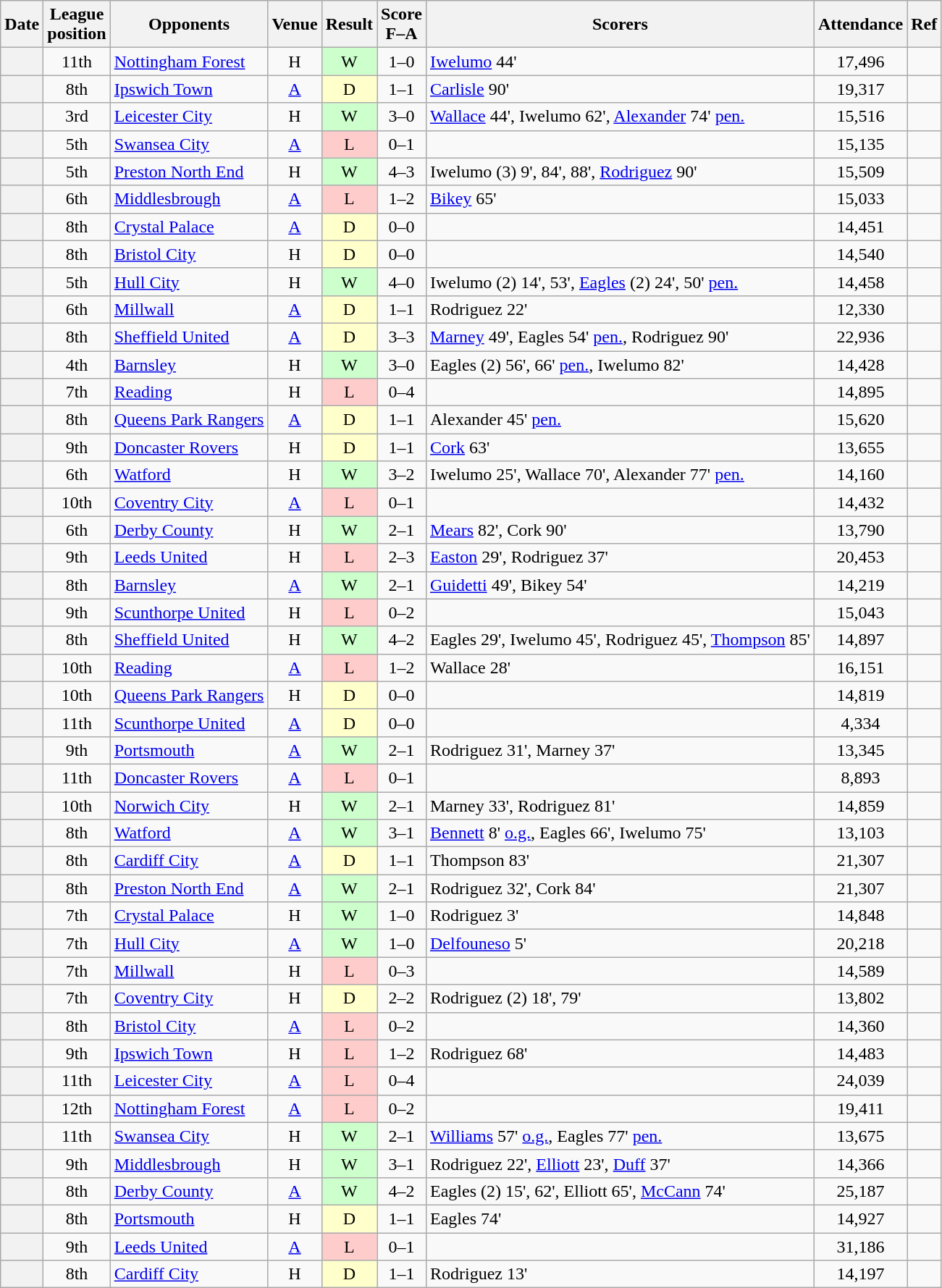<table class="wikitable plainrowheaders sortable" style="text-align:center">
<tr>
<th scope="col">Date</th>
<th scope="col">League<br>position</th>
<th scope="col">Opponents</th>
<th scope="col">Venue</th>
<th scope="col">Result</th>
<th scope="col">Score<br>F–A</th>
<th scope="col" class="unsortable">Scorers</th>
<th scope="col">Attendance</th>
<th scope="col" class="unsortable">Ref</th>
</tr>
<tr>
<th scope="row"></th>
<td>11th</td>
<td align="left"><a href='#'>Nottingham Forest</a></td>
<td>H</td>
<td bgcolor="#ccffcc">W</td>
<td>1–0</td>
<td align="left"><a href='#'>Iwelumo</a> 44'</td>
<td>17,496</td>
<td></td>
</tr>
<tr>
<th scope="row"></th>
<td>8th</td>
<td align="left"><a href='#'>Ipswich Town</a></td>
<td><a href='#'>A</a></td>
<td bgcolor="#ffffcc">D</td>
<td>1–1</td>
<td align="left"><a href='#'>Carlisle</a> 90'</td>
<td>19,317</td>
<td></td>
</tr>
<tr>
<th scope="row"></th>
<td>3rd</td>
<td align="left"><a href='#'>Leicester City</a></td>
<td>H</td>
<td bgcolor="#ccffcc">W</td>
<td>3–0</td>
<td align="left"><a href='#'>Wallace</a> 44', Iwelumo 62', <a href='#'>Alexander</a> 74' <a href='#'>pen.</a></td>
<td>15,516</td>
<td></td>
</tr>
<tr>
<th scope="row"></th>
<td>5th</td>
<td align="left"><a href='#'>Swansea City</a></td>
<td><a href='#'>A</a></td>
<td bgcolor="#ffcccc">L</td>
<td>0–1</td>
<td align="left"></td>
<td>15,135</td>
<td></td>
</tr>
<tr>
<th scope="row"></th>
<td>5th</td>
<td align="left"><a href='#'>Preston North End</a></td>
<td>H</td>
<td bgcolor="#ccffcc">W</td>
<td>4–3</td>
<td align="left">Iwelumo (3) 9', 84', 88', <a href='#'>Rodriguez</a> 90'</td>
<td>15,509</td>
<td></td>
</tr>
<tr>
<th scope="row"></th>
<td>6th</td>
<td align="left"><a href='#'>Middlesbrough</a></td>
<td><a href='#'>A</a></td>
<td bgcolor="#ffcccc">L</td>
<td>1–2</td>
<td align="left"><a href='#'>Bikey</a> 65'</td>
<td>15,033</td>
<td></td>
</tr>
<tr>
<th scope="row"></th>
<td>8th</td>
<td align="left"><a href='#'>Crystal Palace</a></td>
<td><a href='#'>A</a></td>
<td bgcolor="#ffffcc">D</td>
<td>0–0</td>
<td align="left"></td>
<td>14,451</td>
<td></td>
</tr>
<tr>
<th scope="row"></th>
<td>8th</td>
<td align="left"><a href='#'>Bristol City</a></td>
<td>H</td>
<td bgcolor="#ffffcc">D</td>
<td>0–0</td>
<td align="left"></td>
<td>14,540</td>
<td></td>
</tr>
<tr>
<th scope="row"></th>
<td>5th</td>
<td align="left"><a href='#'>Hull City</a></td>
<td>H</td>
<td bgcolor="#ccffcc">W</td>
<td>4–0</td>
<td align="left">Iwelumo (2) 14', 53', <a href='#'>Eagles</a> (2) 24', 50' <a href='#'>pen.</a></td>
<td>14,458</td>
<td></td>
</tr>
<tr>
<th scope="row"></th>
<td>6th</td>
<td align="left"><a href='#'>Millwall</a></td>
<td><a href='#'>A</a></td>
<td bgcolor="#ffffcc">D</td>
<td>1–1</td>
<td align="left">Rodriguez 22'</td>
<td>12,330</td>
<td></td>
</tr>
<tr>
<th scope="row"></th>
<td>8th</td>
<td align="left"><a href='#'>Sheffield United</a></td>
<td><a href='#'>A</a></td>
<td bgcolor="#ffffcc">D</td>
<td>3–3</td>
<td align="left"><a href='#'>Marney</a> 49', Eagles 54' <a href='#'>pen.</a>, Rodriguez 90'</td>
<td>22,936</td>
<td></td>
</tr>
<tr>
<th scope="row"></th>
<td>4th</td>
<td align="left"><a href='#'>Barnsley</a></td>
<td>H</td>
<td bgcolor="#ccffcc">W</td>
<td>3–0</td>
<td align="left">Eagles (2) 56', 66' <a href='#'>pen.</a>, Iwelumo 82'</td>
<td>14,428</td>
<td></td>
</tr>
<tr>
<th scope="row"></th>
<td>7th</td>
<td align="left"><a href='#'>Reading</a></td>
<td>H</td>
<td bgcolor="#ffcccc">L</td>
<td>0–4</td>
<td align="left"></td>
<td>14,895</td>
<td></td>
</tr>
<tr>
<th scope="row"></th>
<td>8th</td>
<td align="left"><a href='#'>Queens Park Rangers</a></td>
<td><a href='#'>A</a></td>
<td bgcolor="#ffffcc">D</td>
<td>1–1</td>
<td align="left">Alexander 45' <a href='#'>pen.</a></td>
<td>15,620</td>
<td></td>
</tr>
<tr>
<th scope="row"></th>
<td>9th</td>
<td align="left"><a href='#'>Doncaster Rovers</a></td>
<td>H</td>
<td bgcolor="#ffffcc">D</td>
<td>1–1</td>
<td align="left"><a href='#'>Cork</a> 63'</td>
<td>13,655</td>
<td></td>
</tr>
<tr>
<th scope="row"></th>
<td>6th</td>
<td align="left"><a href='#'>Watford</a></td>
<td>H</td>
<td bgcolor="#ccffcc">W</td>
<td>3–2</td>
<td align="left">Iwelumo 25', Wallace 70', Alexander 77' <a href='#'>pen.</a></td>
<td>14,160</td>
<td></td>
</tr>
<tr>
<th scope="row"></th>
<td>10th</td>
<td align="left"><a href='#'>Coventry City</a></td>
<td><a href='#'>A</a></td>
<td bgcolor="#ffcccc">L</td>
<td>0–1</td>
<td align="left"></td>
<td>14,432</td>
<td></td>
</tr>
<tr>
<th scope="row"></th>
<td>6th</td>
<td align="left"><a href='#'>Derby County</a></td>
<td>H</td>
<td bgcolor="#ccffcc">W</td>
<td>2–1</td>
<td align="left"><a href='#'>Mears</a> 82', Cork 90'</td>
<td>13,790</td>
<td></td>
</tr>
<tr>
<th scope="row"></th>
<td>9th</td>
<td align="left"><a href='#'>Leeds United</a></td>
<td>H</td>
<td bgcolor="#ffcccc">L</td>
<td>2–3</td>
<td align="left"><a href='#'>Easton</a> 29', Rodriguez 37'</td>
<td>20,453</td>
<td></td>
</tr>
<tr>
<th scope="row"></th>
<td>8th</td>
<td align="left"><a href='#'>Barnsley</a></td>
<td><a href='#'>A</a></td>
<td bgcolor="#ccffcc">W</td>
<td>2–1</td>
<td align="left"><a href='#'>Guidetti</a> 49', Bikey 54'</td>
<td>14,219</td>
<td></td>
</tr>
<tr>
<th scope="row"></th>
<td>9th</td>
<td align="left"><a href='#'>Scunthorpe United</a></td>
<td>H</td>
<td bgcolor="#ffcccc">L</td>
<td>0–2</td>
<td align="left"></td>
<td>15,043</td>
<td></td>
</tr>
<tr>
<th scope="row"></th>
<td>8th</td>
<td align="left"><a href='#'>Sheffield United</a></td>
<td>H</td>
<td bgcolor="#ccffcc">W</td>
<td>4–2</td>
<td align="left">Eagles 29', Iwelumo 45', Rodriguez 45', <a href='#'>Thompson</a> 85'</td>
<td>14,897</td>
<td></td>
</tr>
<tr>
<th scope="row"></th>
<td>10th</td>
<td align="left"><a href='#'>Reading</a></td>
<td><a href='#'>A</a></td>
<td bgcolor="#ffcccc">L</td>
<td>1–2</td>
<td align="left">Wallace 28'</td>
<td>16,151</td>
<td></td>
</tr>
<tr>
<th scope="row"></th>
<td>10th</td>
<td align="left"><a href='#'>Queens Park Rangers</a></td>
<td>H</td>
<td bgcolor="#ffffcc">D</td>
<td>0–0</td>
<td align="left"></td>
<td>14,819</td>
<td></td>
</tr>
<tr>
<th scope="row"></th>
<td>11th</td>
<td align="left"><a href='#'>Scunthorpe United</a></td>
<td><a href='#'>A</a></td>
<td bgcolor="#ffffcc">D</td>
<td>0–0</td>
<td align="left"></td>
<td>4,334</td>
<td></td>
</tr>
<tr>
<th scope="row"></th>
<td>9th</td>
<td align="left"><a href='#'>Portsmouth</a></td>
<td><a href='#'>A</a></td>
<td bgcolor="#ccffcc">W</td>
<td>2–1</td>
<td align="left">Rodriguez 31', Marney 37'</td>
<td>13,345</td>
<td></td>
</tr>
<tr>
<th scope="row"></th>
<td>11th</td>
<td align="left"><a href='#'>Doncaster Rovers</a></td>
<td><a href='#'>A</a></td>
<td bgcolor="#ffcccc">L</td>
<td>0–1</td>
<td align="left"></td>
<td>8,893</td>
<td></td>
</tr>
<tr>
<th scope="row"></th>
<td>10th</td>
<td align="left"><a href='#'>Norwich City</a></td>
<td>H</td>
<td bgcolor="#ccffcc">W</td>
<td>2–1</td>
<td align="left">Marney 33', Rodriguez 81'</td>
<td>14,859</td>
<td></td>
</tr>
<tr>
<th scope="row"></th>
<td>8th</td>
<td align="left"><a href='#'>Watford</a></td>
<td><a href='#'>A</a></td>
<td bgcolor="#ccffcc">W</td>
<td>3–1</td>
<td align="left"><a href='#'>Bennett</a> 8' <a href='#'>o.g.</a>, Eagles 66', Iwelumo 75'</td>
<td>13,103</td>
<td></td>
</tr>
<tr>
<th scope="row"></th>
<td>8th</td>
<td align="left"><a href='#'>Cardiff City</a></td>
<td><a href='#'>A</a></td>
<td bgcolor="#ffffcc">D</td>
<td>1–1</td>
<td align="left">Thompson 83'</td>
<td>21,307</td>
<td></td>
</tr>
<tr>
<th scope="row"></th>
<td>8th</td>
<td align="left"><a href='#'>Preston North End</a></td>
<td><a href='#'>A</a></td>
<td bgcolor="#ccffcc">W</td>
<td>2–1</td>
<td align="left">Rodriguez 32', Cork 84'</td>
<td>21,307</td>
<td></td>
</tr>
<tr>
<th scope="row"></th>
<td>7th</td>
<td align="left"><a href='#'>Crystal Palace</a></td>
<td>H</td>
<td bgcolor="#ccffcc">W</td>
<td>1–0</td>
<td align="left">Rodriguez 3'</td>
<td>14,848</td>
<td></td>
</tr>
<tr>
<th scope="row"></th>
<td>7th</td>
<td align="left"><a href='#'>Hull City</a></td>
<td><a href='#'>A</a></td>
<td bgcolor="#ccffcc">W</td>
<td>1–0</td>
<td align="left"><a href='#'>Delfouneso</a> 5'</td>
<td>20,218</td>
<td></td>
</tr>
<tr>
<th scope="row"></th>
<td>7th</td>
<td align="left"><a href='#'>Millwall</a></td>
<td>H</td>
<td bgcolor="#ffcccc">L</td>
<td>0–3</td>
<td align="left"></td>
<td>14,589</td>
<td></td>
</tr>
<tr>
<th scope="row"></th>
<td>7th</td>
<td align="left"><a href='#'>Coventry City</a></td>
<td>H</td>
<td bgcolor="#ffffcc">D</td>
<td>2–2</td>
<td align="left">Rodriguez (2) 18', 79'</td>
<td>13,802</td>
<td></td>
</tr>
<tr>
<th scope="row"></th>
<td>8th</td>
<td align="left"><a href='#'>Bristol City</a></td>
<td><a href='#'>A</a></td>
<td bgcolor="#ffcccc">L</td>
<td>0–2</td>
<td align="left"></td>
<td>14,360</td>
<td></td>
</tr>
<tr>
<th scope="row"></th>
<td>9th</td>
<td align="left"><a href='#'>Ipswich Town</a></td>
<td>H</td>
<td bgcolor="#ffcccc">L</td>
<td>1–2</td>
<td align="left">Rodriguez 68'</td>
<td>14,483</td>
<td></td>
</tr>
<tr>
<th scope="row"></th>
<td>11th</td>
<td align="left"><a href='#'>Leicester City</a></td>
<td><a href='#'>A</a></td>
<td bgcolor="#ffcccc">L</td>
<td>0–4</td>
<td align="left"></td>
<td>24,039</td>
<td></td>
</tr>
<tr>
<th scope="row"></th>
<td>12th</td>
<td align="left"><a href='#'>Nottingham Forest</a></td>
<td><a href='#'>A</a></td>
<td bgcolor="#ffcccc">L</td>
<td>0–2</td>
<td align="left"></td>
<td>19,411</td>
<td></td>
</tr>
<tr>
<th scope="row"></th>
<td>11th</td>
<td align="left"><a href='#'>Swansea City</a></td>
<td>H</td>
<td bgcolor="#ccffcc">W</td>
<td>2–1</td>
<td align="left"><a href='#'>Williams</a> 57' <a href='#'>o.g.</a>, Eagles 77' <a href='#'>pen.</a></td>
<td>13,675</td>
<td></td>
</tr>
<tr>
<th scope="row"></th>
<td>9th</td>
<td align="left"><a href='#'>Middlesbrough</a></td>
<td>H</td>
<td bgcolor="#ccffcc">W</td>
<td>3–1</td>
<td align="left">Rodriguez 22', <a href='#'>Elliott</a> 23', <a href='#'>Duff</a> 37'</td>
<td>14,366</td>
<td></td>
</tr>
<tr>
<th scope="row"></th>
<td>8th</td>
<td align="left"><a href='#'>Derby County</a></td>
<td><a href='#'>A</a></td>
<td bgcolor="#ccffcc">W</td>
<td>4–2</td>
<td align="left">Eagles (2) 15', 62', Elliott 65', <a href='#'>McCann</a> 74'</td>
<td>25,187</td>
<td></td>
</tr>
<tr>
<th scope="row"></th>
<td>8th</td>
<td align="left"><a href='#'>Portsmouth</a></td>
<td>H</td>
<td bgcolor="#ffffcc">D</td>
<td>1–1</td>
<td align="left">Eagles 74'</td>
<td>14,927</td>
<td></td>
</tr>
<tr>
<th scope="row"></th>
<td>9th</td>
<td align="left"><a href='#'>Leeds United</a></td>
<td><a href='#'>A</a></td>
<td bgcolor="#ffcccc">L</td>
<td>0–1</td>
<td align="left"></td>
<td>31,186</td>
<td></td>
</tr>
<tr>
<th scope="row"></th>
<td>8th</td>
<td align="left"><a href='#'>Cardiff City</a></td>
<td>H</td>
<td bgcolor="#ffffcc">D</td>
<td>1–1</td>
<td align="left">Rodriguez 13'</td>
<td>14,197</td>
<td></td>
</tr>
</table>
